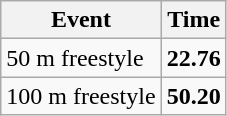<table class="wikitable">
<tr>
<th>Event</th>
<th>Time</th>
</tr>
<tr>
<td>50 m freestyle</td>
<td><strong>22.76</strong></td>
</tr>
<tr>
<td>100 m freestyle</td>
<td><strong>50.20</strong></td>
</tr>
</table>
